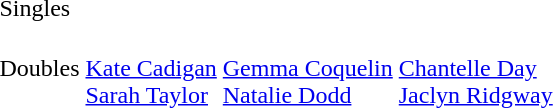<table>
<tr>
<td>Singles</td>
<td></td>
<td></td>
<td></td>
</tr>
<tr>
<td>Doubles</td>
<td><br><a href='#'>Kate Cadigan</a><br><a href='#'>Sarah Taylor</a></td>
<td><br><a href='#'>Gemma Coquelin</a><br><a href='#'>Natalie Dodd</a></td>
<td><br><a href='#'>Chantelle Day</a><br><a href='#'>Jaclyn Ridgway</a></td>
</tr>
</table>
